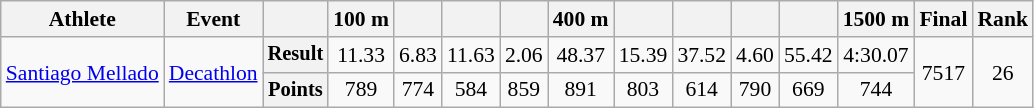<table class="wikitable" style="font-size:90%">
<tr>
<th>Athlete</th>
<th>Event</th>
<th></th>
<th>100 m</th>
<th></th>
<th></th>
<th></th>
<th>400 m</th>
<th></th>
<th></th>
<th></th>
<th></th>
<th>1500 m</th>
<th>Final</th>
<th>Rank</th>
</tr>
<tr align=center>
<td rowspan=2 align=left><a href='#'>Santiago Mellado</a></td>
<td rowspan=2 align=left><a href='#'>Decathlon</a></td>
<th style="font-size:95%">Result</th>
<td>11.33</td>
<td>6.83</td>
<td>11.63</td>
<td>2.06</td>
<td>48.37</td>
<td>15.39</td>
<td>37.52</td>
<td>4.60</td>
<td>55.42</td>
<td>4:30.07</td>
<td rowspan=2>7517</td>
<td rowspan=2>26</td>
</tr>
<tr align=center>
<th style="font-size:95%">Points</th>
<td>789</td>
<td>774</td>
<td>584</td>
<td>859</td>
<td>891</td>
<td>803</td>
<td>614</td>
<td>790</td>
<td>669</td>
<td>744</td>
</tr>
</table>
